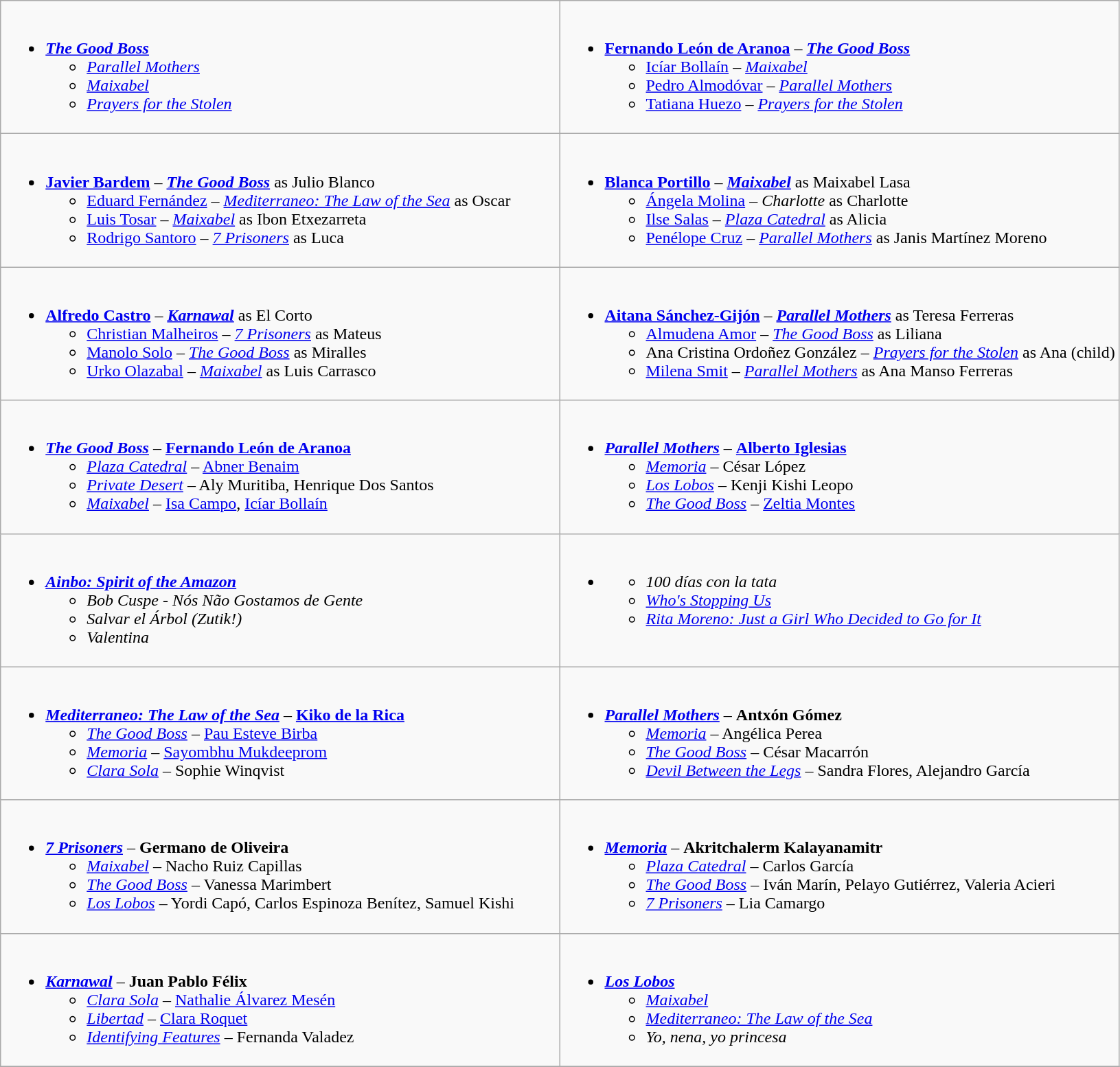<table role="presentation" class=wikitable>
<tr>
<td valign="top" style="vertical-align:top; width:50%;"><br><ul><li><strong><em><a href='#'>The Good Boss</a></em></strong><ul><li><em><a href='#'>Parallel Mothers</a></em></li><li><em><a href='#'>Maixabel</a></em></li><li><em><a href='#'>Prayers for the Stolen</a></em></li></ul></li></ul></td>
<td valign="top" style="vertical-align:top; width:50%;"><br><ul><li><strong><a href='#'>Fernando León de Aranoa</a></strong> – <strong><em><a href='#'>The Good Boss</a></em></strong><ul><li><a href='#'>Icíar Bollaín</a> – <em><a href='#'>Maixabel</a></em></li><li><a href='#'>Pedro Almodóvar</a> – <em><a href='#'>Parallel Mothers</a></em></li><li><a href='#'>Tatiana Huezo</a> – <em><a href='#'>Prayers for the Stolen</a></em></li></ul></li></ul></td>
</tr>
<tr>
<td valign="top" style="vertical-align:top; width:50%;"><br><ul><li><strong><a href='#'>Javier Bardem</a></strong> – <strong><em><a href='#'>The Good Boss</a></em></strong> as Julio Blanco<ul><li><a href='#'>Eduard Fernández</a> – <em><a href='#'>Mediterraneo: The Law of the Sea</a></em> as Oscar</li><li><a href='#'>Luis Tosar</a> – <em><a href='#'>Maixabel</a></em> as Ibon Etxezarreta</li><li><a href='#'>Rodrigo Santoro</a> – <em><a href='#'>7 Prisoners</a></em> as Luca</li></ul></li></ul></td>
<td valign="top" style="vertical-align:top; width:50%;"><br><ul><li><strong><a href='#'>Blanca Portillo</a></strong> – <strong><em><a href='#'>Maixabel</a></em></strong> as Maixabel Lasa<ul><li><a href='#'>Ángela Molina</a> – <em>Charlotte</em> as Charlotte</li><li><a href='#'>Ilse Salas</a> – <em><a href='#'>Plaza Catedral</a></em> as Alicia</li><li><a href='#'>Penélope Cruz</a> – <em><a href='#'>Parallel Mothers</a></em> as Janis Martínez Moreno</li></ul></li></ul></td>
</tr>
<tr>
<td valign="top" style="vertical-align:top; width:50%;"><br><ul><li><strong><a href='#'>Alfredo Castro</a></strong> – <strong><em><a href='#'>Karnawal</a></em></strong> as El Corto<ul><li><a href='#'>Christian Malheiros</a> – <em><a href='#'>7 Prisoners</a></em> as Mateus</li><li><a href='#'>Manolo Solo</a> – <em><a href='#'>The Good Boss</a></em> as Miralles</li><li><a href='#'>Urko Olazabal</a> – <em><a href='#'>Maixabel</a></em> as Luis Carrasco</li></ul></li></ul></td>
<td valign="top" style="vertical-align:top; width:50%;"><br><ul><li><strong><a href='#'>Aitana Sánchez-Gijón</a></strong> – <strong><em><a href='#'>Parallel Mothers</a></em></strong> as Teresa Ferreras<ul><li><a href='#'>Almudena Amor</a> – <em><a href='#'>The Good Boss</a></em> as Liliana</li><li>Ana Cristina Ordoñez González – <em><a href='#'>Prayers for the Stolen</a></em> as Ana (child)</li><li><a href='#'>Milena Smit</a> – <em><a href='#'>Parallel Mothers</a></em> as Ana Manso Ferreras</li></ul></li></ul></td>
</tr>
<tr>
<td valign="top" style="vertical-align:top; width:50%;"><br><ul><li><strong><em><a href='#'>The Good Boss</a></em></strong> – <strong><a href='#'>Fernando León de Aranoa</a></strong><ul><li><em><a href='#'>Plaza Catedral</a></em> – <a href='#'>Abner Benaim</a></li><li><em><a href='#'>Private Desert</a></em> – Aly Muritiba, Henrique Dos Santos</li><li><em><a href='#'>Maixabel</a></em> – <a href='#'>Isa Campo</a>, <a href='#'>Icíar Bollaín</a></li></ul></li></ul></td>
<td valign="top" style="vertical-align:top; width:50%;"><br><ul><li><strong><em><a href='#'>Parallel Mothers</a></em></strong> – <strong><a href='#'>Alberto Iglesias</a></strong><ul><li><em><a href='#'>Memoria</a></em> – César López</li><li><em><a href='#'>Los Lobos</a></em> – Kenji Kishi Leopo</li><li><em><a href='#'>The Good Boss</a></em> – <a href='#'>Zeltia Montes</a></li></ul></li></ul></td>
</tr>
<tr>
<td valign="top" style="vertical-align:top; width:50%;"><br><ul><li><strong><em><a href='#'>Ainbo: Spirit of the Amazon</a></em></strong><ul><li><em>Bob Cuspe - Nós Não Gostamos de Gente</em></li><li><em>Salvar el Árbol (Zutik!)</em></li><li><em>Valentina</em></li></ul></li></ul></td>
<td valign="top" style="vertical-align:top; width:50%;"><br><ul><li><strong><em></em></strong><ul><li><em>100 días con la tata</em></li><li><em><a href='#'>Who's Stopping Us</a></em></li><li><em><a href='#'>Rita Moreno: Just a Girl Who Decided to Go for It</a></em></li></ul></li></ul></td>
</tr>
<tr>
<td valign="top" style="vertical-align:top; width:50%;"><br><ul><li><strong><em><a href='#'>Mediterraneo: The Law of the Sea</a></em></strong> – <strong><a href='#'>Kiko de la Rica</a></strong><ul><li><em><a href='#'>The Good Boss</a></em> – <a href='#'>Pau Esteve Birba</a></li><li><em><a href='#'>Memoria</a></em> – <a href='#'>Sayombhu Mukdeeprom</a></li><li><em><a href='#'>Clara Sola</a></em> – Sophie Winqvist</li></ul></li></ul></td>
<td valign="top" style="vertical-align:top; width:50%;"><br><ul><li><strong><em><a href='#'>Parallel Mothers</a></em></strong> – <strong>Antxón Gómez</strong><ul><li><em><a href='#'>Memoria</a></em> – Angélica Perea</li><li><em><a href='#'>The Good Boss</a></em> – César Macarrón</li><li><em><a href='#'>Devil Between the Legs</a></em> – Sandra Flores, Alejandro García</li></ul></li></ul></td>
</tr>
<tr>
<td valign="top" style="vertical-align:top; width:50%;"><br><ul><li><strong><em><a href='#'>7 Prisoners</a></em></strong> – <strong>Germano de Oliveira</strong><ul><li><em><a href='#'>Maixabel</a></em> – Nacho Ruiz Capillas</li><li><em><a href='#'>The Good Boss</a></em> – Vanessa Marimbert</li><li><em><a href='#'>Los Lobos</a></em> – Yordi Capó, Carlos Espinoza Benítez, Samuel Kishi</li></ul></li></ul></td>
<td valign="top" style="vertical-align:top; width:50%;"><br><ul><li><strong><em><a href='#'>Memoria</a></em></strong> – <strong>Akritchalerm Kalayanamitr</strong><ul><li><em><a href='#'>Plaza Catedral</a></em> – Carlos García</li><li><em><a href='#'>The Good Boss</a></em> – Iván Marín, Pelayo Gutiérrez, Valeria Acieri</li><li><em><a href='#'>7 Prisoners</a></em> – Lia Camargo</li></ul></li></ul></td>
</tr>
<tr>
<td valign="top" style="vertical-align:top; width:50%;"><br><ul><li><strong><em><a href='#'>Karnawal</a></em></strong> – <strong>Juan Pablo Félix</strong><ul><li><em><a href='#'>Clara Sola</a></em> – <a href='#'>Nathalie Álvarez Mesén</a></li><li><em><a href='#'>Libertad</a></em> – <a href='#'>Clara Roquet</a></li><li><em><a href='#'>Identifying Features</a></em> – Fernanda Valadez</li></ul></li></ul></td>
<td valign="top" style="vertical-align:top; width:50%;"><br><ul><li><strong><em><a href='#'>Los Lobos</a></em></strong><ul><li><em><a href='#'>Maixabel</a></em></li><li><em><a href='#'>Mediterraneo: The Law of the Sea</a></em></li><li><em>Yo, nena, yo princesa</em></li></ul></li></ul></td>
</tr>
<tr>
</tr>
</table>
